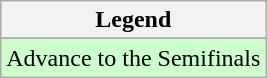<table class="wikitable">
<tr>
<th>Legend</th>
</tr>
<tr>
</tr>
<tr bgcolor=#ccffcc>
<td>Advance to the Semifinals</td>
</tr>
</table>
